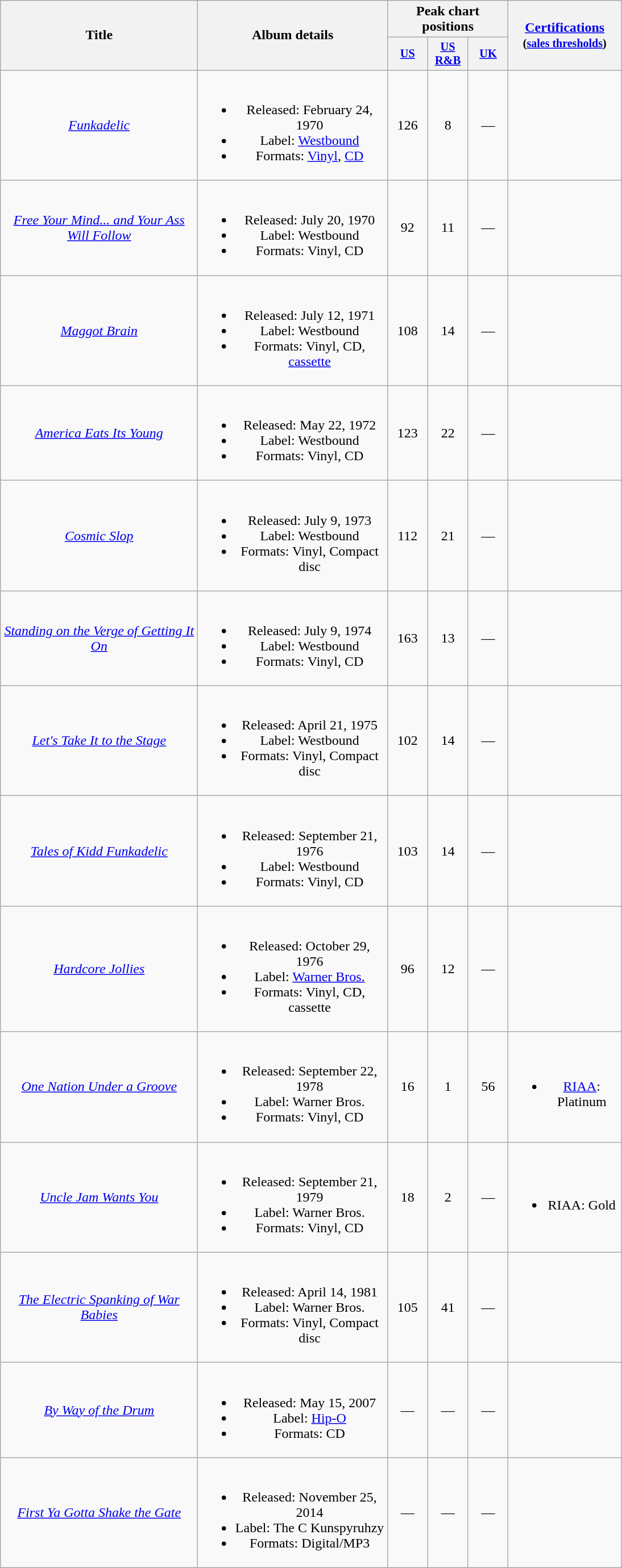<table class="wikitable plainrowheaders" style="text-align:center;" border="1">
<tr>
<th scope="col" rowspan="2" style="width:14em;">Title</th>
<th rowspan="2" width="215">Album details</th>
<th colspan="3">Peak chart positions</th>
<th rowspan="2" width="125"><a href='#'>Certifications</a><br><small>(<a href='#'>sales thresholds</a>)</small></th>
</tr>
<tr>
<th style="width:3em;font-size:85%"><a href='#'>US</a><br></th>
<th style="width:3em;font-size:85%"><a href='#'>US R&B</a><br></th>
<th style="width:3em;font-size:85%"><a href='#'>UK</a><br></th>
</tr>
<tr>
<td><em><a href='#'>Funkadelic</a></em></td>
<td><br><ul><li>Released: February 24, 1970</li><li>Label: <a href='#'>Westbound</a></li><li>Formats: <a href='#'>Vinyl</a>, <a href='#'>CD</a></li></ul></td>
<td align="center">126</td>
<td align="center">8</td>
<td align="center">—</td>
<td></td>
</tr>
<tr>
<td><em><a href='#'>Free Your Mind... and Your Ass Will Follow</a></em></td>
<td><br><ul><li>Released: July 20, 1970</li><li>Label: Westbound</li><li>Formats: Vinyl, CD</li></ul></td>
<td align="center">92</td>
<td align="center">11</td>
<td align="center">—</td>
<td></td>
</tr>
<tr>
<td><em><a href='#'>Maggot Brain</a></em></td>
<td><br><ul><li>Released: July 12, 1971</li><li>Label: Westbound</li><li>Formats: Vinyl, CD, <a href='#'>cassette</a></li></ul></td>
<td align="center">108</td>
<td align="center">14</td>
<td align="center">—</td>
<td></td>
</tr>
<tr>
<td><em><a href='#'>America Eats Its Young</a></em></td>
<td><br><ul><li>Released: May 22, 1972</li><li>Label: Westbound</li><li>Formats: Vinyl, CD</li></ul></td>
<td align="center">123</td>
<td align="center">22</td>
<td align="center">—</td>
<td></td>
</tr>
<tr>
<td><em><a href='#'>Cosmic Slop</a></em></td>
<td><br><ul><li>Released: July 9, 1973</li><li>Label: Westbound</li><li>Formats: Vinyl, Compact disc</li></ul></td>
<td align="center">112</td>
<td align="center">21</td>
<td align="center">—</td>
<td></td>
</tr>
<tr>
<td><em><a href='#'>Standing on the Verge of Getting It On</a></em></td>
<td><br><ul><li>Released: July 9, 1974</li><li>Label: Westbound</li><li>Formats: Vinyl, CD</li></ul></td>
<td align="center">163</td>
<td align="center">13</td>
<td align="center">—</td>
<td></td>
</tr>
<tr>
<td><em><a href='#'>Let's Take It to the Stage</a></em></td>
<td><br><ul><li>Released: April 21, 1975</li><li>Label: Westbound</li><li>Formats: Vinyl, Compact disc</li></ul></td>
<td align="center">102</td>
<td align="center">14</td>
<td align="center">—</td>
<td></td>
</tr>
<tr>
<td><em><a href='#'>Tales of Kidd Funkadelic</a></em></td>
<td><br><ul><li>Released: September 21, 1976</li><li>Label: Westbound</li><li>Formats: Vinyl, CD</li></ul></td>
<td align="center">103</td>
<td align="center">14</td>
<td align="center">—</td>
<td></td>
</tr>
<tr>
<td><em><a href='#'>Hardcore Jollies</a></em></td>
<td><br><ul><li>Released: October 29, 1976</li><li>Label: <a href='#'>Warner Bros.</a></li><li>Formats: Vinyl, CD, cassette</li></ul></td>
<td align="center">96</td>
<td align="center">12</td>
<td align="center">—</td>
<td></td>
</tr>
<tr>
<td><em><a href='#'>One Nation Under a Groove</a></em></td>
<td><br><ul><li>Released: September 22, 1978</li><li>Label: Warner Bros.</li><li>Formats: Vinyl, CD</li></ul></td>
<td align="center">16</td>
<td align="center">1</td>
<td align="center">56</td>
<td><br><ul><li><a href='#'>RIAA</a>: Platinum</li></ul></td>
</tr>
<tr>
<td><em><a href='#'>Uncle Jam Wants You</a></em></td>
<td><br><ul><li>Released: September 21, 1979 </li><li>Label: Warner Bros.</li><li>Formats: Vinyl, CD</li></ul></td>
<td align="center">18</td>
<td align="center">2</td>
<td align="center">—</td>
<td><br><ul><li>RIAA: Gold</li></ul></td>
</tr>
<tr>
<td><em><a href='#'>The Electric Spanking of War Babies</a></em></td>
<td><br><ul><li>Released: April 14, 1981</li><li>Label: Warner Bros.</li><li>Formats: Vinyl, Compact disc</li></ul></td>
<td align="center">105</td>
<td align="center">41</td>
<td align="center">—</td>
<td></td>
</tr>
<tr>
<td><em><a href='#'>By Way of the Drum</a></em></td>
<td><br><ul><li>Released: May 15, 2007</li><li>Label: <a href='#'>Hip-O</a></li><li>Formats: CD</li></ul></td>
<td align="center">—</td>
<td align="center">—</td>
<td align="center">—</td>
<td></td>
</tr>
<tr>
<td><em><a href='#'>First Ya Gotta Shake the Gate</a></em></td>
<td><br><ul><li>Released: November 25, 2014</li><li>Label: The C Kunspyruhzy</li><li>Formats: Digital/MP3</li></ul></td>
<td align="center">—</td>
<td align="center">—</td>
<td align="center">—</td>
<td></td>
</tr>
</table>
